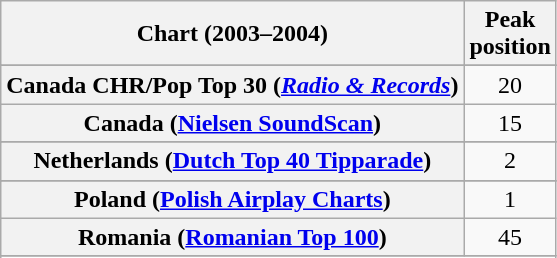<table class="wikitable sortable plainrowheaders" style="text-align:center">
<tr>
<th scope="col">Chart (2003–2004)</th>
<th scope="col">Peak<br>position</th>
</tr>
<tr>
</tr>
<tr>
</tr>
<tr>
</tr>
<tr>
</tr>
<tr>
</tr>
<tr>
<th scope="row">Canada CHR/Pop Top 30 (<em><a href='#'>Radio & Records</a></em>)</th>
<td>20</td>
</tr>
<tr>
<th scope="row">Canada (<a href='#'>Nielsen SoundScan</a>)</th>
<td align="center">15</td>
</tr>
<tr>
</tr>
<tr>
</tr>
<tr>
</tr>
<tr>
</tr>
<tr>
</tr>
<tr>
</tr>
<tr>
</tr>
<tr>
<th scope="row">Netherlands (<a href='#'>Dutch Top 40 Tipparade</a>)</th>
<td align="center">2</td>
</tr>
<tr>
</tr>
<tr>
<th scope="row">Poland (<a href='#'>Polish Airplay Charts</a>)</th>
<td>1</td>
</tr>
<tr>
<th scope="row">Romania (<a href='#'>Romanian Top 100</a>)</th>
<td>45</td>
</tr>
<tr>
</tr>
<tr>
</tr>
<tr>
</tr>
<tr>
</tr>
<tr>
</tr>
<tr>
</tr>
<tr>
</tr>
<tr>
</tr>
<tr>
</tr>
</table>
